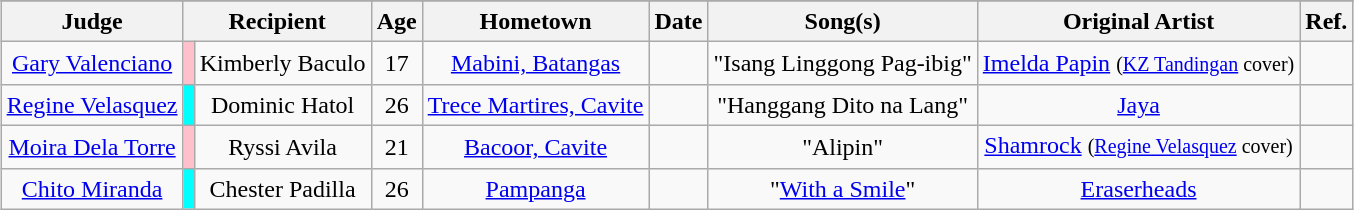<table class="wikitable sortable" style="margin: 1em auto; font-size:100%; line-height:20px; text-align:center">
<tr>
</tr>
<tr>
<th>Judge</th>
<th colspan="2">Recipient</th>
<th>Age</th>
<th>Hometown</th>
<th>Date</th>
<th>Song(s)</th>
<th>Original Artist</th>
<th>Ref.</th>
</tr>
<tr>
<td><a href='#'>Gary Valenciano</a></td>
<td style="background:pink;"></td>
<td>Kimberly Baculo</td>
<td>17</td>
<td><a href='#'>Mabini, Batangas</a></td>
<td></td>
<td>"Isang Linggong Pag-ibig"</td>
<td><a href='#'>Imelda Papin</a> <small>(<a href='#'>KZ Tandingan</a> cover)</small></td>
<td></td>
</tr>
<tr>
<td><a href='#'>Regine Velasquez</a></td>
<td style="background:cyan;"></td>
<td>Dominic Hatol</td>
<td>26</td>
<td><a href='#'>Trece Martires, Cavite</a></td>
<td></td>
<td>"Hanggang Dito na Lang"</td>
<td><a href='#'>Jaya</a></td>
<td></td>
</tr>
<tr>
<td><a href='#'>Moira Dela Torre</a></td>
<td style="background:pink"></td>
<td>Ryssi Avila</td>
<td>21</td>
<td><a href='#'>Bacoor, Cavite</a></td>
<td></td>
<td>"Alipin"</td>
<td><a href='#'>Shamrock</a> <small>(<a href='#'>Regine Velasquez</a> cover) </small></td>
<td></td>
</tr>
<tr>
<td><a href='#'>Chito Miranda</a></td>
<td style="background:cyan;"></td>
<td>Chester Padilla</td>
<td>26</td>
<td><a href='#'>Pampanga</a></td>
<td></td>
<td>"<a href='#'>With a Smile</a>"</td>
<td><a href='#'>Eraserheads</a></td>
<td></td>
</tr>
</table>
